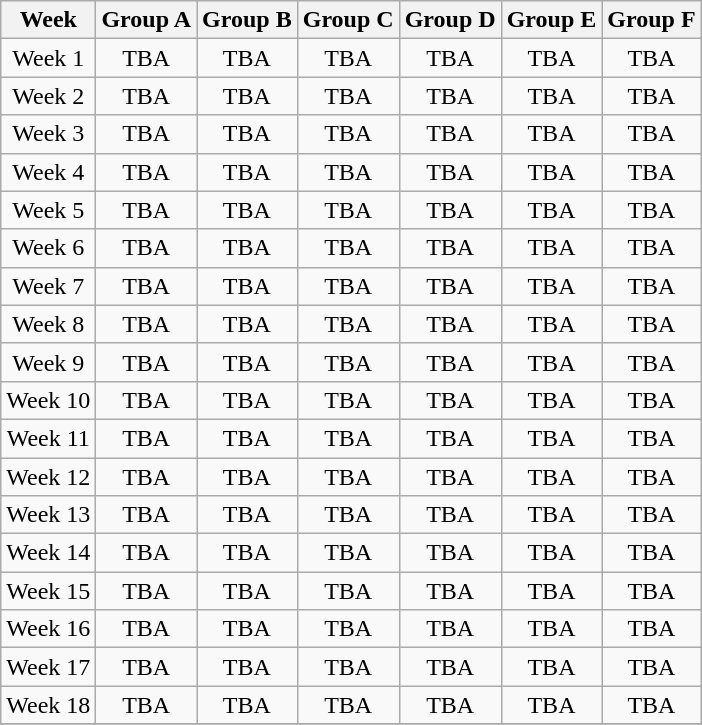<table class="wikitable" style="text-align:center">
<tr>
<th>Week</th>
<th>Group A</th>
<th>Group B</th>
<th>Group C</th>
<th>Group D</th>
<th>Group E</th>
<th>Group F</th>
</tr>
<tr>
<td>Week 1</td>
<td>TBA</td>
<td>TBA</td>
<td>TBA</td>
<td>TBA</td>
<td>TBA</td>
<td>TBA</td>
</tr>
<tr>
<td>Week 2</td>
<td>TBA</td>
<td>TBA</td>
<td>TBA</td>
<td>TBA</td>
<td>TBA</td>
<td>TBA</td>
</tr>
<tr>
<td>Week 3</td>
<td>TBA</td>
<td>TBA</td>
<td>TBA</td>
<td>TBA</td>
<td>TBA</td>
<td>TBA</td>
</tr>
<tr>
<td>Week 4</td>
<td>TBA</td>
<td>TBA</td>
<td>TBA</td>
<td>TBA</td>
<td>TBA</td>
<td>TBA</td>
</tr>
<tr>
<td>Week 5</td>
<td>TBA</td>
<td>TBA</td>
<td>TBA</td>
<td>TBA</td>
<td>TBA</td>
<td>TBA</td>
</tr>
<tr>
<td>Week 6</td>
<td>TBA</td>
<td>TBA</td>
<td>TBA</td>
<td>TBA</td>
<td>TBA</td>
<td>TBA</td>
</tr>
<tr>
<td>Week 7</td>
<td>TBA</td>
<td>TBA</td>
<td>TBA</td>
<td>TBA</td>
<td>TBA</td>
<td>TBA</td>
</tr>
<tr>
<td>Week 8</td>
<td>TBA</td>
<td>TBA</td>
<td>TBA</td>
<td>TBA</td>
<td>TBA</td>
<td>TBA</td>
</tr>
<tr>
<td>Week 9</td>
<td>TBA</td>
<td>TBA</td>
<td>TBA</td>
<td>TBA</td>
<td>TBA</td>
<td>TBA</td>
</tr>
<tr>
<td>Week 10</td>
<td>TBA</td>
<td>TBA</td>
<td>TBA</td>
<td>TBA</td>
<td>TBA</td>
<td>TBA</td>
</tr>
<tr>
<td>Week 11</td>
<td>TBA</td>
<td>TBA</td>
<td>TBA</td>
<td>TBA</td>
<td>TBA</td>
<td>TBA</td>
</tr>
<tr>
<td>Week 12</td>
<td>TBA</td>
<td>TBA</td>
<td>TBA</td>
<td>TBA</td>
<td>TBA</td>
<td>TBA</td>
</tr>
<tr>
<td>Week 13</td>
<td>TBA</td>
<td>TBA</td>
<td>TBA</td>
<td>TBA</td>
<td>TBA</td>
<td>TBA</td>
</tr>
<tr>
<td>Week 14</td>
<td>TBA</td>
<td>TBA</td>
<td>TBA</td>
<td>TBA</td>
<td>TBA</td>
<td>TBA</td>
</tr>
<tr>
<td>Week 15</td>
<td>TBA</td>
<td>TBA</td>
<td>TBA</td>
<td>TBA</td>
<td>TBA</td>
<td>TBA</td>
</tr>
<tr>
<td>Week 16</td>
<td>TBA</td>
<td>TBA</td>
<td>TBA</td>
<td>TBA</td>
<td>TBA</td>
<td>TBA</td>
</tr>
<tr>
<td>Week 17</td>
<td>TBA</td>
<td>TBA</td>
<td>TBA</td>
<td>TBA</td>
<td>TBA</td>
<td>TBA</td>
</tr>
<tr>
<td>Week 18</td>
<td>TBA</td>
<td>TBA</td>
<td>TBA</td>
<td>TBA</td>
<td>TBA</td>
<td>TBA</td>
</tr>
<tr>
</tr>
<tr>
</tr>
</table>
